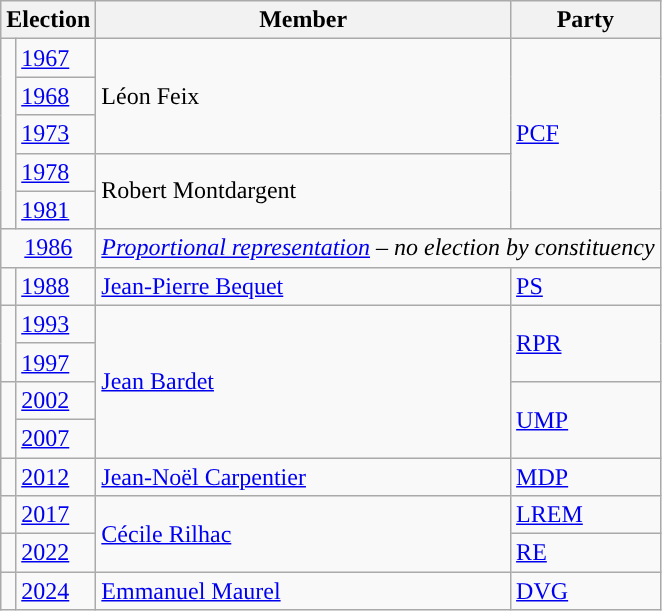<table class="wikitable">
<tr>
<th colspan="2">Election</th>
<th>Member</th>
<th>Party</th>
</tr>
<tr>
<td rowspan="5" style="color:inherit;background-color: "></td>
<td><a href='#'>1967</a></td>
<td rowspan="3">Léon Feix</td>
<td rowspan="5"><a href='#'>PCF</a></td>
</tr>
<tr>
<td><a href='#'>1968</a></td>
</tr>
<tr>
<td><a href='#'>1973</a></td>
</tr>
<tr>
<td><a href='#'>1978</a></td>
<td rowspan="2">Robert Montdargent</td>
</tr>
<tr>
<td><a href='#'>1981</a></td>
</tr>
<tr>
<td colspan="2" align="center"><a href='#'>1986</a></td>
<td colspan="2"><em><a href='#'>Proportional representation</a> – no election by constituency</em></td>
</tr>
<tr>
<td style="color:inherit;background-color: "></td>
<td><a href='#'>1988</a></td>
<td><a href='#'>Jean-Pierre Bequet</a></td>
<td><a href='#'>PS</a></td>
</tr>
<tr>
<td rowspan="2" style="color:inherit;background-color: "></td>
<td><a href='#'>1993</a></td>
<td rowspan="4"><a href='#'>Jean Bardet</a></td>
<td rowspan="2"><a href='#'>RPR</a></td>
</tr>
<tr>
<td><a href='#'>1997</a></td>
</tr>
<tr>
<td rowspan="2" style="color:inherit;background-color: "></td>
<td><a href='#'>2002</a></td>
<td rowspan="2"><a href='#'>UMP</a></td>
</tr>
<tr>
<td><a href='#'>2007</a></td>
</tr>
<tr>
<td style="color:inherit;background-color: "></td>
<td><a href='#'>2012</a></td>
<td><a href='#'>Jean-Noël Carpentier</a></td>
<td><a href='#'>MDP</a></td>
</tr>
<tr>
<td style="color:inherit;background-color: "></td>
<td><a href='#'>2017</a></td>
<td rowspan="2"><a href='#'>Cécile Rilhac</a></td>
<td><a href='#'>LREM</a></td>
</tr>
<tr>
<td style="color:inherit;background-color: "></td>
<td><a href='#'>2022</a></td>
<td><a href='#'>RE</a></td>
</tr>
<tr>
<td></td>
<td><a href='#'>2024</a></td>
<td><a href='#'>Emmanuel Maurel</a></td>
<td><a href='#'>DVG</a></td>
</tr>
</table>
